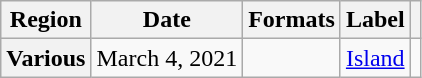<table class="wikitable plainrowheaders">
<tr>
<th scope="col">Region</th>
<th scope="col">Date</th>
<th scope="col">Formats</th>
<th scope="col">Label</th>
<th scope="col"></th>
</tr>
<tr>
<th scope="row">Various</th>
<td>March 4, 2021</td>
<td></td>
<td><a href='#'>Island</a></td>
<td style="text-align:center;"></td>
</tr>
</table>
